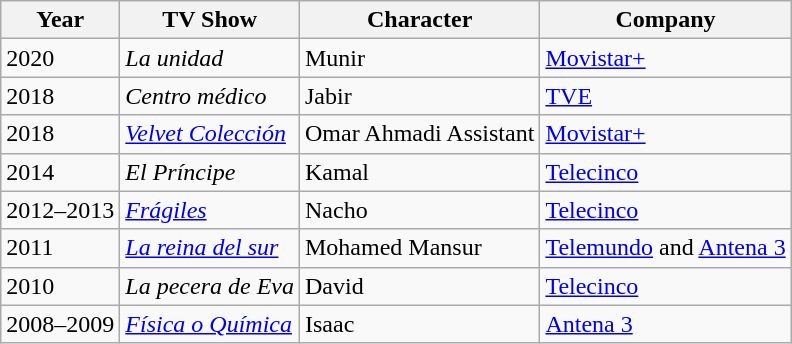<table class="wikitable sortable">
<tr>
<th>Year</th>
<th>TV Show</th>
<th>Character</th>
<th>Company</th>
</tr>
<tr>
<td>2020</td>
<td><em>La unidad</em></td>
<td>Munir</td>
<td><a href='#'>Movistar+</a></td>
</tr>
<tr>
<td>2018</td>
<td><em>Centro médico</em></td>
<td>Jabir</td>
<td><a href='#'>TVE</a></td>
</tr>
<tr>
<td>2018</td>
<td><em><a href='#'>Velvet Colección</a></em></td>
<td>Omar Ahmadi Assistant</td>
<td><a href='#'>Movistar+</a></td>
</tr>
<tr>
<td>2014</td>
<td><em>El Príncipe</em></td>
<td>Kamal</td>
<td><a href='#'>Telecinco</a></td>
</tr>
<tr>
<td>2012–2013</td>
<td><em><a href='#'>Frágiles</a></em></td>
<td>Nacho</td>
<td><a href='#'>Telecinco</a></td>
</tr>
<tr>
<td>2011</td>
<td><em><a href='#'>La reina del sur</a></em></td>
<td>Mohamed Mansur</td>
<td><a href='#'>Telemundo</a> and <a href='#'>Antena 3</a></td>
</tr>
<tr>
<td>2010</td>
<td><em>La pecera de Eva</em></td>
<td>David</td>
<td><a href='#'>Telecinco</a></td>
</tr>
<tr>
<td>2008–2009</td>
<td><em><a href='#'>Física o Química</a></em></td>
<td>Isaac</td>
<td><a href='#'>Antena 3</a></td>
</tr>
</table>
